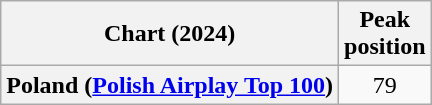<table class="wikitable sortable plainrowheaders" style="text-align:center">
<tr>
<th>Chart (2024)</th>
<th>Peak<br>position</th>
</tr>
<tr>
<th scope="row">Poland (<a href='#'>Polish Airplay Top 100</a>)</th>
<td>79</td>
</tr>
</table>
